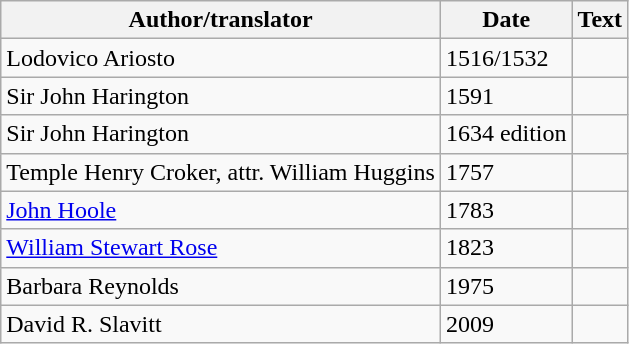<table class="wikitable">
<tr>
<th>Author/translator</th>
<th>Date</th>
<th>Text</th>
</tr>
<tr>
<td>Lodovico Ariosto</td>
<td>1516/1532</td>
<td></td>
</tr>
<tr>
<td>Sir John Harington</td>
<td>1591</td>
<td></td>
</tr>
<tr>
<td>Sir John Harington</td>
<td>1634 edition</td>
<td></td>
</tr>
<tr>
<td>Temple Henry Croker, attr. William Huggins</td>
<td>1757</td>
<td></td>
</tr>
<tr>
<td><a href='#'>John Hoole</a></td>
<td>1783</td>
<td></td>
</tr>
<tr>
<td><a href='#'>William Stewart Rose</a></td>
<td>1823</td>
<td></td>
</tr>
<tr>
<td>Barbara Reynolds</td>
<td>1975</td>
<td></td>
</tr>
<tr>
<td>David R. Slavitt</td>
<td>2009</td>
<td></td>
</tr>
</table>
